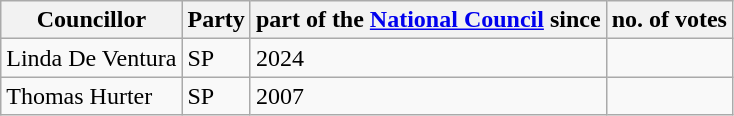<table class="wikitable">
<tr>
<th>Councillor</th>
<th>Party</th>
<th>part of the <a href='#'>National Council</a> since</th>
<th>no. of votes</th>
</tr>
<tr>
<td>Linda De Ventura</td>
<td> SP</td>
<td>2024</td>
<td></td>
</tr>
<tr>
<td>Thomas Hurter</td>
<td> SP</td>
<td>2007</td>
<td></td>
</tr>
</table>
